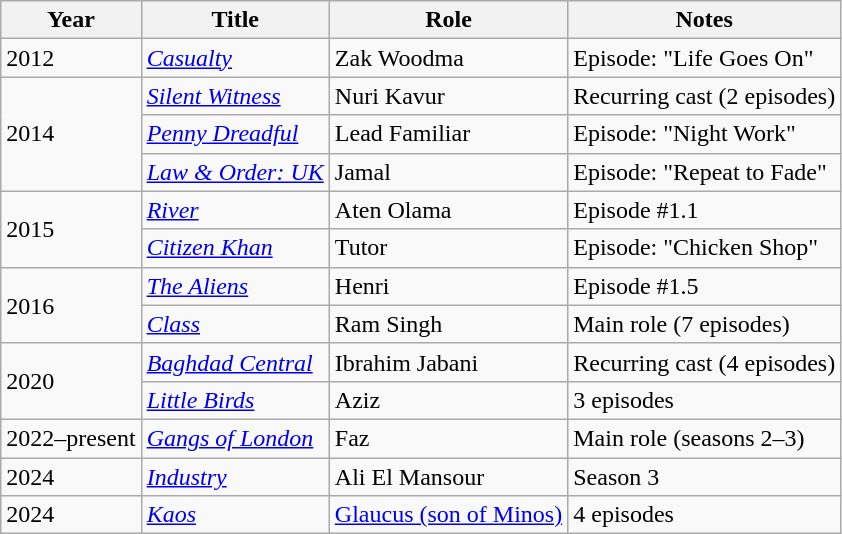<table class="wikitable sortable">
<tr>
<th>Year</th>
<th>Title</th>
<th>Role</th>
<th class="unsortable">Notes</th>
</tr>
<tr>
<td>2012</td>
<td><em><a href='#'>Casualty</a></em></td>
<td>Zak Woodma</td>
<td>Episode: "Life Goes On"</td>
</tr>
<tr>
<td rowspan="3">2014</td>
<td><em><a href='#'>Silent Witness</a></em></td>
<td>Nuri Kavur</td>
<td>Recurring cast (2 episodes)</td>
</tr>
<tr>
<td><a href='#'><em>Penny Dreadful</em></a></td>
<td>Lead Familiar</td>
<td>Episode: "Night Work"</td>
</tr>
<tr>
<td><em><a href='#'>Law & Order: UK</a></em></td>
<td>Jamal</td>
<td>Episode: "Repeat to Fade"</td>
</tr>
<tr>
<td rowspan="2">2015</td>
<td><em><a href='#'>River</a></em></td>
<td>Aten Olama</td>
<td>Episode #1.1</td>
</tr>
<tr>
<td><em><a href='#'>Citizen Khan</a></em></td>
<td>Tutor</td>
<td>Episode: "Chicken Shop"</td>
</tr>
<tr>
<td rowspan="2">2016</td>
<td><em><a href='#'>The Aliens</a></em></td>
<td>Henri</td>
<td>Episode #1.5</td>
</tr>
<tr>
<td><em><a href='#'>Class</a></em></td>
<td>Ram Singh</td>
<td>Main role (7 episodes)</td>
</tr>
<tr>
<td rowspan="2">2020</td>
<td><em><a href='#'>Baghdad Central</a></em></td>
<td>Ibrahim Jabani</td>
<td>Recurring cast (4 episodes)</td>
</tr>
<tr>
<td><em><a href='#'>Little Birds</a></em></td>
<td>Aziz</td>
<td>3 episodes</td>
</tr>
<tr>
<td>2022–present</td>
<td><a href='#'><em>Gangs of London</em></a></td>
<td>Faz</td>
<td>Main role (seasons 2–3)</td>
</tr>
<tr>
<td>2024</td>
<td><a href='#'><em>Industry</em></a></td>
<td>Ali El Mansour</td>
<td>Season 3</td>
</tr>
<tr>
<td>2024</td>
<td><a href='#'><em>Kaos</em></a></td>
<td><a href='#'>Glaucus (son of Minos)</a></td>
<td>4 episodes</td>
</tr>
</table>
